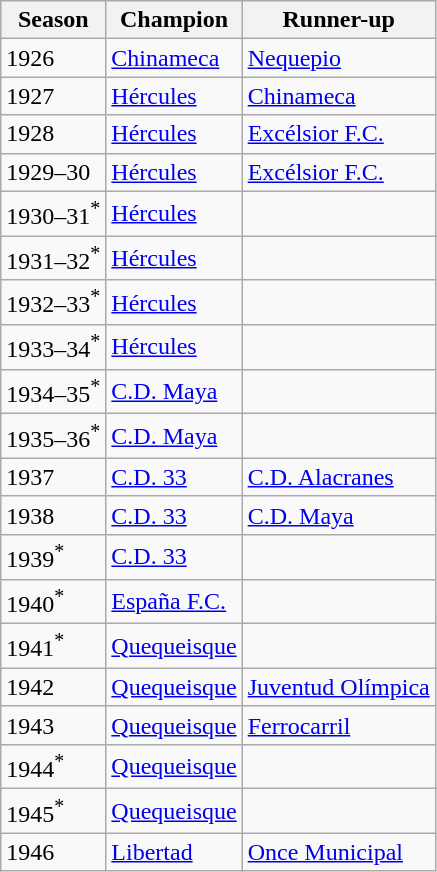<table class="wikitable">
<tr>
<th>Season</th>
<th>Champion</th>
<th>Runner-up</th>
</tr>
<tr>
<td>1926</td>
<td><a href='#'>Chinameca</a></td>
<td><a href='#'>Nequepio</a></td>
</tr>
<tr>
<td>1927</td>
<td><a href='#'>Hércules</a></td>
<td><a href='#'>Chinameca</a></td>
</tr>
<tr>
<td>1928</td>
<td><a href='#'>Hércules</a></td>
<td><a href='#'>Excélsior F.C.</a></td>
</tr>
<tr>
<td>1929–30</td>
<td><a href='#'>Hércules</a></td>
<td><a href='#'>Excélsior F.C.</a></td>
</tr>
<tr>
<td>1930–31<sup>*</sup></td>
<td><a href='#'>Hércules</a></td>
<td></td>
</tr>
<tr>
<td>1931–32<sup>*</sup></td>
<td><a href='#'>Hércules</a></td>
<td></td>
</tr>
<tr>
<td>1932–33<sup>*</sup></td>
<td><a href='#'>Hércules</a></td>
<td></td>
</tr>
<tr>
<td>1933–34<sup>*</sup></td>
<td><a href='#'>Hércules</a></td>
<td></td>
</tr>
<tr>
<td>1934–35<sup>*</sup></td>
<td><a href='#'>C.D. Maya</a></td>
<td></td>
</tr>
<tr>
<td>1935–36<sup>*</sup></td>
<td><a href='#'>C.D. Maya</a></td>
<td></td>
</tr>
<tr>
<td>1937</td>
<td><a href='#'>C.D. 33</a></td>
<td><a href='#'>C.D. Alacranes</a></td>
</tr>
<tr>
<td>1938</td>
<td><a href='#'>C.D. 33</a></td>
<td><a href='#'>C.D. Maya</a></td>
</tr>
<tr>
<td>1939<sup>*</sup></td>
<td><a href='#'>C.D. 33</a></td>
<td></td>
</tr>
<tr>
<td>1940<sup>*</sup></td>
<td><a href='#'>España F.C.</a></td>
<td></td>
</tr>
<tr>
<td>1941<sup>*</sup></td>
<td><a href='#'>Quequeisque</a></td>
<td></td>
</tr>
<tr>
<td>1942</td>
<td><a href='#'>Quequeisque</a></td>
<td><a href='#'>Juventud Olímpica</a></td>
</tr>
<tr>
<td>1943</td>
<td><a href='#'>Quequeisque</a></td>
<td><a href='#'>Ferrocarril</a></td>
</tr>
<tr>
<td>1944<sup>*</sup></td>
<td><a href='#'>Quequeisque</a></td>
<td></td>
</tr>
<tr>
<td>1945<sup>*</sup></td>
<td><a href='#'>Quequeisque</a></td>
<td></td>
</tr>
<tr>
<td>1946</td>
<td><a href='#'>Libertad</a></td>
<td><a href='#'>Once Municipal</a></td>
</tr>
</table>
